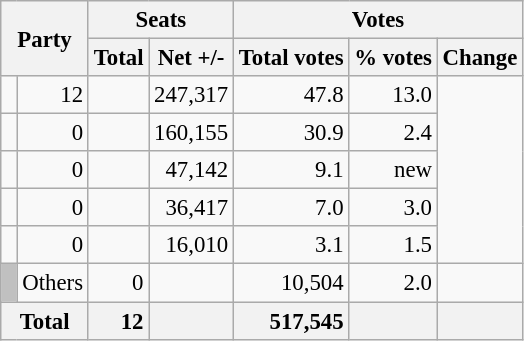<table class="wikitable" style="text-align:right; font-size:95%;">
<tr>
<th colspan="2" rowspan="2">Party</th>
<th colspan="2">Seats</th>
<th colspan="3">Votes</th>
</tr>
<tr>
<th>Total</th>
<th>Net +/-</th>
<th>Total votes</th>
<th>% votes</th>
<th>Change</th>
</tr>
<tr>
<td></td>
<td>12</td>
<td></td>
<td>247,317</td>
<td>47.8</td>
<td>13.0</td>
</tr>
<tr>
<td></td>
<td>0</td>
<td></td>
<td>160,155</td>
<td>30.9</td>
<td>2.4</td>
</tr>
<tr>
<td></td>
<td>0</td>
<td></td>
<td>47,142</td>
<td>9.1</td>
<td>new</td>
</tr>
<tr>
<td></td>
<td>0</td>
<td></td>
<td>36,417</td>
<td>7.0</td>
<td>3.0</td>
</tr>
<tr>
<td></td>
<td>0</td>
<td></td>
<td>16,010</td>
<td>3.1</td>
<td>1.5</td>
</tr>
<tr>
<td style="background:silver;"> </td>
<td align=left>Others</td>
<td>0</td>
<td></td>
<td>10,504</td>
<td>2.0</td>
<td></td>
</tr>
<tr>
<th colspan="2" style="background:#f2f2f2">Total</th>
<td style="background:#f2f2f2;"><strong>12</strong></td>
<td style="background:#f2f2f2;"></td>
<td style="background:#f2f2f2;"><strong>517,545</strong></td>
<td style="background:#f2f2f2;"></td>
<td style="background:#f2f2f2;"></td>
</tr>
</table>
